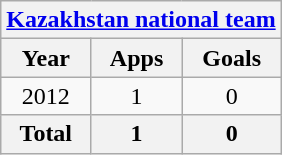<table class="wikitable" style="text-align:center">
<tr>
<th colspan=3><a href='#'>Kazakhstan national team</a></th>
</tr>
<tr>
<th>Year</th>
<th>Apps</th>
<th>Goals</th>
</tr>
<tr>
<td>2012</td>
<td>1</td>
<td>0</td>
</tr>
<tr>
<th>Total</th>
<th>1</th>
<th>0</th>
</tr>
</table>
